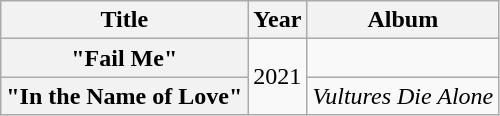<table class="wikitable plainrowheaders" style="text-align:center;" border="1">
<tr>
<th>Title</th>
<th>Year</th>
<th>Album</th>
</tr>
<tr>
<th scope="row">"Fail Me"<br></th>
<td rowspan="2">2021</td>
<td></td>
</tr>
<tr>
<th scope="row">"In the Name of Love"<br></th>
<td><em>Vultures Die Alone</em></td>
</tr>
</table>
